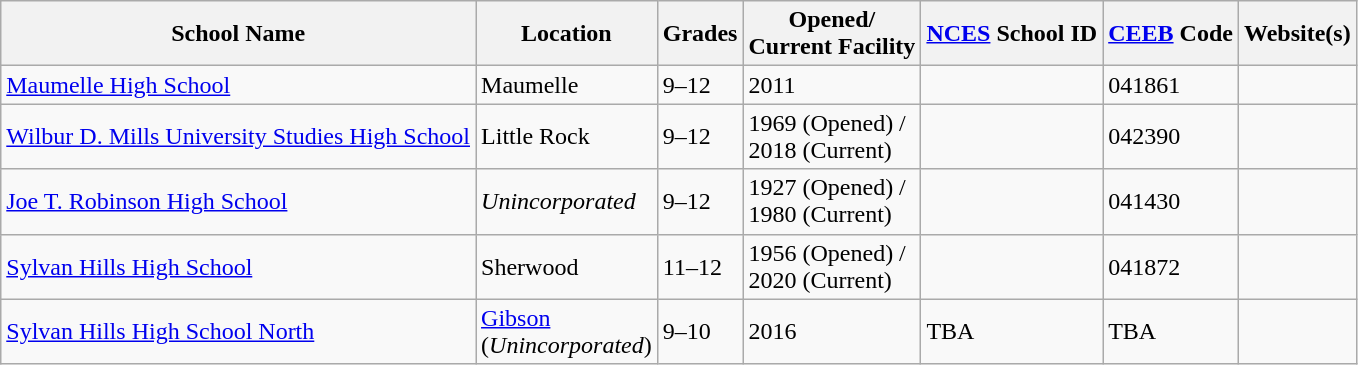<table class="wikitable sortable" border="1">
<tr>
<th scope="col">School Name</th>
<th scope="col">Location</th>
<th scope="col">Grades</th>
<th scope="col">Opened/<br>Current Facility</th>
<th scope="col"><a href='#'>NCES</a> School ID</th>
<th scope="col"><a href='#'>CEEB</a> Code</th>
<th scope="col" class="unsortable">Website(s)</th>
</tr>
<tr>
<td><a href='#'>Maumelle High School</a></td>
<td>Maumelle</td>
<td>9–12</td>
<td>2011</td>
<td></td>
<td>041861</td>
<td></td>
</tr>
<tr>
<td><a href='#'>Wilbur D. Mills University Studies High School</a></td>
<td>Little Rock</td>
<td>9–12</td>
<td>1969 (Opened) /<br>2018 (Current)</td>
<td></td>
<td>042390</td>
<td><br></td>
</tr>
<tr>
<td><a href='#'>Joe T. Robinson High School</a></td>
<td><em>Unincorporated</em></td>
<td>9–12</td>
<td>1927 (Opened) /<br>1980 (Current)</td>
<td></td>
<td>041430</td>
<td><br></td>
</tr>
<tr>
<td><a href='#'>Sylvan Hills High School</a></td>
<td>Sherwood</td>
<td>11–12</td>
<td>1956 (Opened) /<br>2020 (Current)</td>
<td></td>
<td>041872</td>
<td></td>
</tr>
<tr>
<td><a href='#'>Sylvan Hills High School North</a></td>
<td><a href='#'>Gibson</a><br>(<em>Unincorporated</em>)</td>
<td>9–10</td>
<td>2016</td>
<td>TBA</td>
<td>TBA</td>
<td></td>
</tr>
</table>
